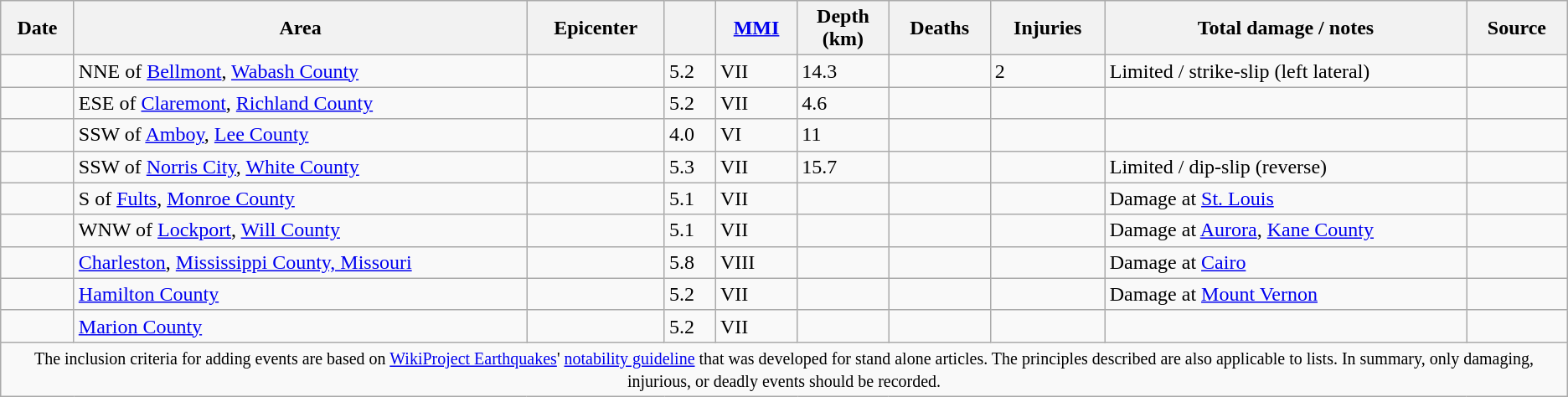<table class="wikitable sortable">
<tr>
<th>Date</th>
<th>Area</th>
<th>Epicenter</th>
<th></th>
<th><a href='#'>MMI</a></th>
<th>Depth <br> (km)</th>
<th>Deaths</th>
<th>Injuries</th>
<th>Total damage / notes</th>
<th>Source</th>
</tr>
<tr>
<td><a href='#'></a></td>
<td> NNE of <a href='#'>Bellmont</a>, <a href='#'>Wabash County</a></td>
<td></td>
<td>5.2 </td>
<td>VII</td>
<td>14.3</td>
<td></td>
<td>2</td>
<td>Limited / strike-slip (left lateral)</td>
<td></td>
</tr>
<tr>
<td></td>
<td> ESE of <a href='#'>Claremont</a>, <a href='#'>Richland County</a></td>
<td></td>
<td>5.2 </td>
<td>VII</td>
<td>4.6</td>
<td></td>
<td></td>
<td></td>
<td></td>
</tr>
<tr>
<td></td>
<td> SSW of <a href='#'>Amboy</a>, <a href='#'>Lee County</a></td>
<td></td>
<td>4.0 </td>
<td>VI</td>
<td>11</td>
<td></td>
<td></td>
<td></td>
<td></td>
</tr>
<tr>
<td><a href='#'></a></td>
<td> SSW of <a href='#'>Norris City</a>, <a href='#'>White County</a></td>
<td></td>
<td>5.3 </td>
<td>VII</td>
<td>15.7</td>
<td></td>
<td></td>
<td>Limited / dip-slip (reverse)</td>
<td></td>
</tr>
<tr>
<td></td>
<td> S of <a href='#'>Fults</a>, <a href='#'>Monroe County</a></td>
<td></td>
<td>5.1 </td>
<td>VII</td>
<td></td>
<td></td>
<td></td>
<td>Damage at <a href='#'>St. Louis</a></td>
<td></td>
</tr>
<tr>
<td></td>
<td> WNW of <a href='#'>Lockport</a>, <a href='#'>Will County</a></td>
<td></td>
<td>5.1 </td>
<td>VII</td>
<td></td>
<td></td>
<td></td>
<td>Damage at <a href='#'>Aurora</a>, <a href='#'>Kane County</a></td>
<td></td>
</tr>
<tr>
<td><a href='#'></a></td>
<td><a href='#'>Charleston</a>, <a href='#'>Mississippi County, Missouri</a></td>
<td></td>
<td>5.8 </td>
<td>VIII</td>
<td></td>
<td></td>
<td></td>
<td>Damage at <a href='#'>Cairo</a></td>
<td></td>
</tr>
<tr>
<td></td>
<td><a href='#'>Hamilton County</a></td>
<td></td>
<td>5.2 </td>
<td>VII</td>
<td></td>
<td></td>
<td></td>
<td>Damage at <a href='#'>Mount Vernon</a></td>
<td></td>
</tr>
<tr>
<td></td>
<td><a href='#'>Marion County</a></td>
<td></td>
<td>5.2 </td>
<td>VII</td>
<td></td>
<td></td>
<td></td>
<td></td>
<td></td>
</tr>
<tr class="sortbottom">
<td colspan="10" style="text-align: center;"><small>The inclusion criteria for adding events are based on <a href='#'>WikiProject Earthquakes</a>' <a href='#'>notability guideline</a> that was developed for stand alone articles. The principles described are also applicable to lists. In summary, only damaging, injurious, or deadly events should be recorded.</small></td>
</tr>
</table>
